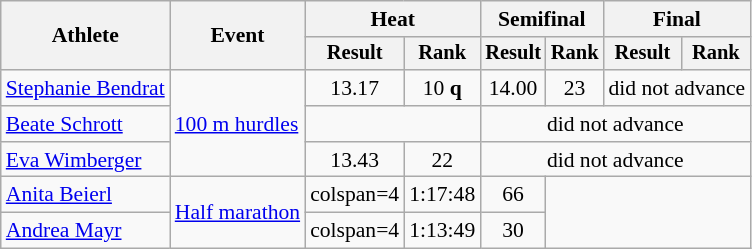<table class="wikitable" style="font-size:90%">
<tr>
<th rowspan=2>Athlete</th>
<th rowspan=2>Event</th>
<th colspan=2>Heat</th>
<th colspan=2>Semifinal</th>
<th colspan=2>Final</th>
</tr>
<tr style="font-size:95%">
<th>Result</th>
<th>Rank</th>
<th>Result</th>
<th>Rank</th>
<th>Result</th>
<th>Rank</th>
</tr>
<tr align=center>
<td align=left><a href='#'>Stephanie Bendrat</a></td>
<td style="text-align:left;" rowspan=3><a href='#'>100 m hurdles</a></td>
<td>13.17</td>
<td>10 <strong>q</strong></td>
<td>14.00</td>
<td>23</td>
<td colspan=2>did not advance</td>
</tr>
<tr align=center>
<td align=left><a href='#'>Beate Schrott</a></td>
<td colspan=2></td>
<td colspan=4>did not advance</td>
</tr>
<tr align=center>
<td align=left><a href='#'>Eva Wimberger</a></td>
<td>13.43</td>
<td>22</td>
<td colspan=4>did not advance</td>
</tr>
<tr align=center>
<td align=left><a href='#'>Anita Beierl</a></td>
<td style="text-align:left;" rowspan=2><a href='#'>Half marathon</a></td>
<td>colspan=4 </td>
<td>1:17:48</td>
<td>66</td>
</tr>
<tr align=center>
<td align=left><a href='#'>Andrea Mayr</a></td>
<td>colspan=4 </td>
<td>1:13:49</td>
<td>30</td>
</tr>
</table>
